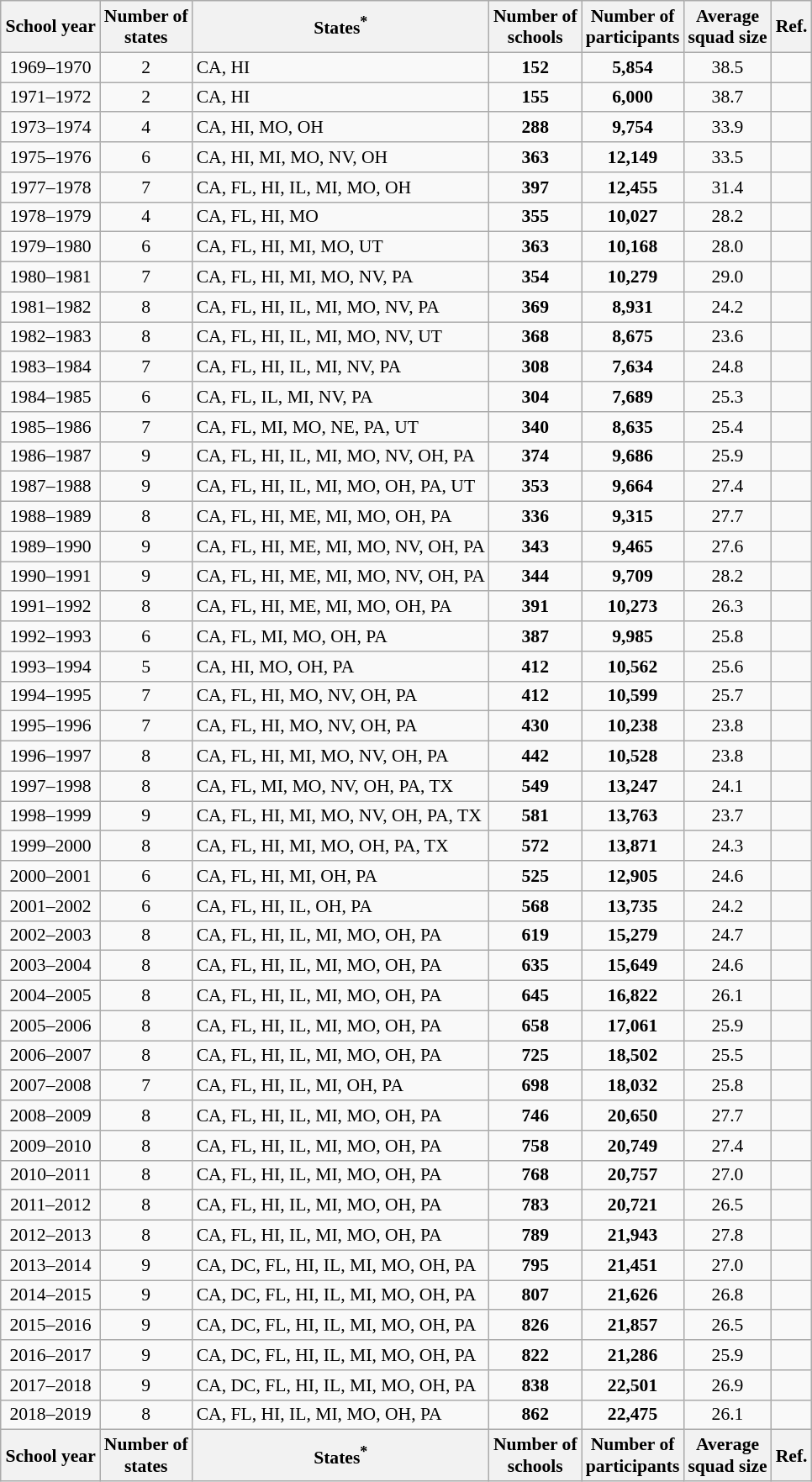<table class="wikitable sortable" style="text-align: center; font-size: 90%; margin-left: 1em;">
<tr>
<th>School year</th>
<th>Number of<br>states</th>
<th>States<sup>*</sup></th>
<th>Number of<br>schools</th>
<th>Number of<br>participants</th>
<th>Average<br>squad size</th>
<th>Ref.</th>
</tr>
<tr>
<td>1969–1970</td>
<td>2</td>
<td style="text-align: left;">CA, HI</td>
<td><strong>152</strong></td>
<td><strong>5,854</strong></td>
<td>38.5</td>
<td></td>
</tr>
<tr>
<td>1971–1972</td>
<td>2</td>
<td style="text-align: left;">CA, HI</td>
<td><strong>155</strong></td>
<td><strong>6,000</strong></td>
<td>38.7</td>
<td></td>
</tr>
<tr>
<td>1973–1974</td>
<td>4</td>
<td style="text-align: left;">CA, HI, MO, OH</td>
<td><strong>288</strong></td>
<td><strong>9,754</strong></td>
<td>33.9</td>
<td></td>
</tr>
<tr>
<td>1975–1976</td>
<td>6</td>
<td style="text-align: left;">CA, HI, MI, MO, NV, OH</td>
<td><strong>363</strong></td>
<td><strong>12,149</strong></td>
<td>33.5</td>
<td></td>
</tr>
<tr>
<td>1977–1978</td>
<td>7</td>
<td style="text-align: left;">CA, FL, HI, IL, MI, MO, OH</td>
<td><strong>397</strong></td>
<td><strong>12,455</strong></td>
<td>31.4</td>
<td></td>
</tr>
<tr>
<td>1978–1979</td>
<td>4</td>
<td style="text-align: left;">CA, FL, HI, MO</td>
<td><strong>355</strong></td>
<td><strong>10,027</strong></td>
<td>28.2</td>
<td></td>
</tr>
<tr>
<td>1979–1980</td>
<td>6</td>
<td style="text-align: left;">CA, FL, HI, MI, MO, UT</td>
<td><strong>363</strong></td>
<td><strong>10,168</strong></td>
<td>28.0</td>
<td></td>
</tr>
<tr>
<td>1980–1981</td>
<td>7</td>
<td style="text-align: left;">CA, FL, HI, MI, MO, NV, PA</td>
<td><strong>354</strong></td>
<td><strong>10,279</strong></td>
<td>29.0</td>
<td></td>
</tr>
<tr>
<td>1981–1982</td>
<td>8</td>
<td style="text-align: left;">CA, FL, HI, IL, MI, MO, NV, PA</td>
<td><strong>369</strong></td>
<td><strong>8,931</strong></td>
<td>24.2</td>
<td></td>
</tr>
<tr>
<td>1982–1983</td>
<td>8</td>
<td style="text-align: left;">CA, FL, HI, IL, MI, MO, NV, UT</td>
<td><strong>368</strong></td>
<td><strong>8,675</strong></td>
<td>23.6</td>
<td></td>
</tr>
<tr>
<td>1983–1984</td>
<td>7</td>
<td style="text-align: left;">CA, FL, HI, IL, MI, NV, PA</td>
<td><strong>308</strong></td>
<td><strong>7,634</strong></td>
<td>24.8</td>
<td></td>
</tr>
<tr>
<td>1984–1985</td>
<td>6</td>
<td style="text-align: left;">CA, FL, IL, MI, NV, PA</td>
<td><strong>304</strong></td>
<td><strong>7,689</strong></td>
<td>25.3</td>
<td></td>
</tr>
<tr>
<td>1985–1986</td>
<td>7</td>
<td style="text-align: left;">CA, FL, MI, MO, NE, PA, UT</td>
<td><strong>340</strong></td>
<td><strong>8,635</strong></td>
<td>25.4</td>
<td></td>
</tr>
<tr>
<td>1986–1987</td>
<td>9</td>
<td style="text-align: left;">CA, FL, HI, IL, MI, MO, NV, OH, PA</td>
<td><strong>374</strong></td>
<td><strong>9,686</strong></td>
<td>25.9</td>
<td></td>
</tr>
<tr>
<td>1987–1988</td>
<td>9</td>
<td style="text-align: left;">CA, FL, HI, IL, MI, MO, OH, PA, UT</td>
<td><strong>353</strong></td>
<td><strong>9,664</strong></td>
<td>27.4</td>
<td></td>
</tr>
<tr>
<td>1988–1989</td>
<td>8</td>
<td style="text-align: left;">CA, FL, HI, ME, MI, MO, OH, PA</td>
<td><strong>336</strong></td>
<td><strong>9,315</strong></td>
<td>27.7</td>
<td></td>
</tr>
<tr>
<td>1989–1990</td>
<td>9</td>
<td style="text-align: left;">CA, FL, HI, ME, MI, MO, NV, OH, PA</td>
<td><strong>343</strong></td>
<td><strong>9,465</strong></td>
<td>27.6</td>
<td></td>
</tr>
<tr>
<td>1990–1991</td>
<td>9</td>
<td style="text-align: left;">CA, FL, HI, ME, MI, MO, NV, OH, PA</td>
<td><strong>344</strong></td>
<td><strong>9,709</strong></td>
<td>28.2</td>
<td></td>
</tr>
<tr>
<td>1991–1992</td>
<td>8</td>
<td style="text-align: left;">CA, FL, HI, ME, MI, MO, OH, PA</td>
<td><strong>391</strong></td>
<td><strong>10,273</strong></td>
<td>26.3</td>
<td></td>
</tr>
<tr>
<td>1992–1993</td>
<td>6</td>
<td style="text-align: left;">CA, FL, MI, MO, OH, PA</td>
<td><strong>387</strong></td>
<td><strong>9,985</strong></td>
<td>25.8</td>
<td></td>
</tr>
<tr>
<td>1993–1994</td>
<td>5</td>
<td style="text-align: left;">CA, HI, MO, OH, PA</td>
<td><strong>412</strong></td>
<td><strong>10,562</strong></td>
<td>25.6</td>
<td></td>
</tr>
<tr>
<td>1994–1995</td>
<td>7</td>
<td style="text-align: left;">CA, FL, HI, MO, NV, OH, PA</td>
<td><strong>412</strong></td>
<td><strong>10,599</strong></td>
<td>25.7</td>
<td></td>
</tr>
<tr>
<td>1995–1996</td>
<td>7</td>
<td style="text-align: left;">CA, FL, HI, MO, NV, OH, PA</td>
<td><strong>430</strong></td>
<td><strong>10,238</strong></td>
<td>23.8</td>
<td></td>
</tr>
<tr>
<td>1996–1997</td>
<td>8</td>
<td style="text-align: left;">CA, FL, HI, MI, MO, NV, OH, PA</td>
<td><strong>442</strong></td>
<td><strong>10,528</strong></td>
<td>23.8</td>
<td></td>
</tr>
<tr>
<td>1997–1998</td>
<td>8</td>
<td style="text-align: left;">CA, FL, MI, MO, NV, OH, PA, TX</td>
<td><strong>549</strong></td>
<td><strong>13,247</strong></td>
<td>24.1</td>
<td></td>
</tr>
<tr>
<td>1998–1999</td>
<td>9</td>
<td style="text-align: left;">CA, FL, HI, MI, MO, NV, OH, PA, TX</td>
<td><strong>581</strong></td>
<td><strong>13,763</strong></td>
<td>23.7</td>
<td></td>
</tr>
<tr>
<td>1999–2000</td>
<td>8</td>
<td style="text-align: left;">CA, FL, HI, MI, MO, OH, PA, TX</td>
<td><strong>572</strong></td>
<td><strong>13,871</strong></td>
<td>24.3</td>
<td></td>
</tr>
<tr>
<td>2000–2001</td>
<td>6</td>
<td style="text-align: left;">CA, FL, HI, MI, OH, PA</td>
<td><strong>525</strong></td>
<td><strong>12,905</strong></td>
<td>24.6</td>
<td></td>
</tr>
<tr>
<td>2001–2002</td>
<td>6</td>
<td style="text-align: left;">CA, FL, HI, IL, OH, PA</td>
<td><strong>568</strong></td>
<td><strong>13,735</strong></td>
<td>24.2</td>
<td></td>
</tr>
<tr>
<td>2002–2003</td>
<td>8</td>
<td style="text-align: left;">CA, FL, HI, IL, MI, MO, OH, PA</td>
<td><strong>619</strong></td>
<td><strong>15,279</strong></td>
<td>24.7</td>
<td></td>
</tr>
<tr>
<td>2003–2004</td>
<td>8</td>
<td style="text-align: left;">CA, FL, HI, IL, MI, MO, OH, PA</td>
<td><strong>635</strong></td>
<td><strong>15,649</strong></td>
<td>24.6</td>
<td></td>
</tr>
<tr>
<td>2004–2005</td>
<td>8</td>
<td style="text-align: left;">CA, FL, HI, IL, MI, MO, OH, PA</td>
<td><strong>645</strong></td>
<td><strong>16,822</strong></td>
<td>26.1</td>
<td></td>
</tr>
<tr>
<td>2005–2006</td>
<td>8</td>
<td style="text-align: left;">CA, FL, HI, IL, MI, MO, OH, PA</td>
<td><strong>658</strong></td>
<td><strong>17,061</strong></td>
<td>25.9</td>
<td></td>
</tr>
<tr>
<td>2006–2007</td>
<td>8</td>
<td style="text-align: left;">CA, FL, HI, IL, MI, MO, OH, PA</td>
<td><strong>725</strong></td>
<td><strong>18,502</strong></td>
<td>25.5</td>
<td></td>
</tr>
<tr>
<td>2007–2008</td>
<td>7</td>
<td style="text-align: left;">CA, FL, HI, IL, MI, OH, PA</td>
<td><strong>698</strong></td>
<td><strong>18,032</strong></td>
<td>25.8</td>
<td></td>
</tr>
<tr>
<td>2008–2009</td>
<td>8</td>
<td style="text-align: left;">CA, FL, HI, IL, MI, MO, OH, PA</td>
<td><strong>746</strong></td>
<td><strong>20,650</strong></td>
<td>27.7</td>
<td></td>
</tr>
<tr>
<td>2009–2010</td>
<td>8</td>
<td style="text-align: left;">CA, FL, HI, IL, MI, MO, OH, PA</td>
<td><strong>758</strong></td>
<td><strong>20,749</strong></td>
<td>27.4</td>
<td></td>
</tr>
<tr>
<td>2010–2011</td>
<td>8</td>
<td style="text-align: left;">CA, FL, HI, IL, MI, MO, OH, PA</td>
<td><strong>768</strong></td>
<td><strong>20,757</strong></td>
<td>27.0</td>
<td></td>
</tr>
<tr>
<td>2011–2012</td>
<td>8</td>
<td style="text-align: left;">CA, FL, HI, IL, MI, MO, OH, PA</td>
<td><strong>783</strong></td>
<td><strong>20,721</strong></td>
<td>26.5</td>
<td></td>
</tr>
<tr>
<td>2012–2013</td>
<td>8</td>
<td style="text-align: left;">CA, FL, HI, IL, MI, MO, OH, PA</td>
<td><strong>789</strong></td>
<td><strong>21,943</strong></td>
<td>27.8</td>
<td></td>
</tr>
<tr>
<td>2013–2014</td>
<td>9</td>
<td style="text-align: left;">CA, DC, FL, HI, IL, MI, MO, OH, PA</td>
<td><strong>795</strong></td>
<td><strong>21,451</strong></td>
<td>27.0</td>
<td></td>
</tr>
<tr>
<td>2014–2015</td>
<td>9</td>
<td style="text-align: left;">CA, DC, FL, HI, IL, MI, MO, OH, PA</td>
<td><strong>807</strong></td>
<td><strong>21,626</strong></td>
<td>26.8</td>
<td></td>
</tr>
<tr>
<td>2015–2016</td>
<td>9</td>
<td style="text-align: left;">CA, DC, FL, HI, IL, MI, MO, OH, PA</td>
<td><strong>826</strong></td>
<td><strong>21,857</strong></td>
<td>26.5</td>
<td></td>
</tr>
<tr>
<td>2016–2017</td>
<td>9</td>
<td style="text-align: left;">CA, DC, FL, HI, IL, MI, MO, OH, PA</td>
<td><strong>822</strong></td>
<td><strong>21,286</strong></td>
<td>25.9</td>
<td></td>
</tr>
<tr>
<td>2017–2018</td>
<td>9</td>
<td style="text-align: left;">CA, DC, FL, HI, IL, MI, MO, OH, PA</td>
<td><strong>838</strong></td>
<td><strong>22,501</strong></td>
<td>26.9</td>
<td></td>
</tr>
<tr>
<td>2018–2019</td>
<td>8</td>
<td style="text-align: left;">CA, FL, HI, IL, MI, MO, OH, PA</td>
<td><strong>862</strong></td>
<td><strong>22,475</strong></td>
<td>26.1</td>
<td></td>
</tr>
<tr>
<th>School year</th>
<th>Number of<br>states</th>
<th>States<sup>*</sup></th>
<th>Number of<br>schools</th>
<th>Number of<br>participants</th>
<th>Average<br>squad size</th>
<th>Ref.</th>
</tr>
</table>
